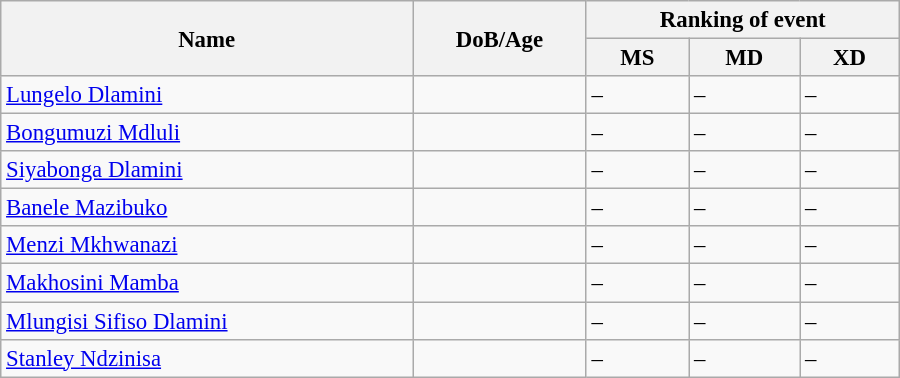<table class="wikitable" style="width:600px; font-size:95%;">
<tr>
<th rowspan="2" align="left">Name</th>
<th rowspan="2" align="left">DoB/Age</th>
<th colspan="3" align="center">Ranking of event</th>
</tr>
<tr>
<th align="center">MS</th>
<th>MD</th>
<th align="center">XD</th>
</tr>
<tr>
<td align="left"><a href='#'>Lungelo Dlamini</a></td>
<td align="left"></td>
<td>–</td>
<td>–</td>
<td>–</td>
</tr>
<tr>
<td><a href='#'>Bongumuzi Mdluli</a></td>
<td></td>
<td>–</td>
<td>–</td>
<td>–</td>
</tr>
<tr>
<td><a href='#'>Siyabonga Dlamini</a></td>
<td></td>
<td>–</td>
<td>–</td>
<td>–</td>
</tr>
<tr>
<td><a href='#'>Banele Mazibuko</a></td>
<td></td>
<td>–</td>
<td>–</td>
<td>–</td>
</tr>
<tr>
<td align="left"><a href='#'>Menzi Mkhwanazi</a></td>
<td align="left"></td>
<td>–</td>
<td>–</td>
<td>–</td>
</tr>
<tr>
<td align="left"><a href='#'>Makhosini Mamba</a></td>
<td align="left"></td>
<td>–</td>
<td>–</td>
<td>–</td>
</tr>
<tr>
<td><a href='#'>Mlungisi Sifiso Dlamini</a></td>
<td></td>
<td>–</td>
<td>–</td>
<td>–</td>
</tr>
<tr>
<td><a href='#'>Stanley Ndzinisa</a></td>
<td></td>
<td>–</td>
<td>–</td>
<td>–</td>
</tr>
</table>
